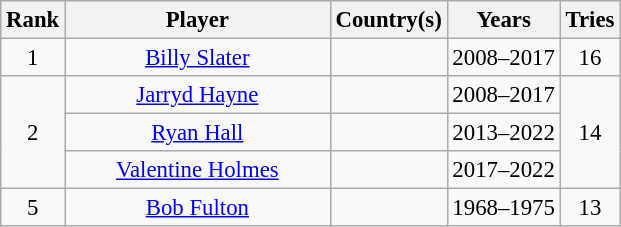<table class="wikitable plainrowheaders sortable" style="text-align:center;font-size:95%">
<tr>
<th scope="col">Rank</th>
<th scope="col" width=170>Player</th>
<th scope="col" class="unsortable">Country(s)</th>
<th scope="col">Years</th>
<th scope="col">Tries</th>
</tr>
<tr>
<td>1</td>
<td><a href='#'>Billy Slater</a></td>
<td></td>
<td>2008–2017</td>
<td>16</td>
</tr>
<tr>
<td rowspan=3>2</td>
<td><a href='#'>Jarryd Hayne</a></td>
<td><br></td>
<td>2008–2017</td>
<td rowspan=3>14</td>
</tr>
<tr>
<td><a href='#'>Ryan Hall</a></td>
<td></td>
<td>2013–2022</td>
</tr>
<tr>
<td><a href='#'>Valentine Holmes</a></td>
<td></td>
<td>2017–2022</td>
</tr>
<tr>
<td>5</td>
<td><a href='#'>Bob Fulton</a></td>
<td></td>
<td>1968–1975</td>
<td>13</td>
</tr>
</table>
